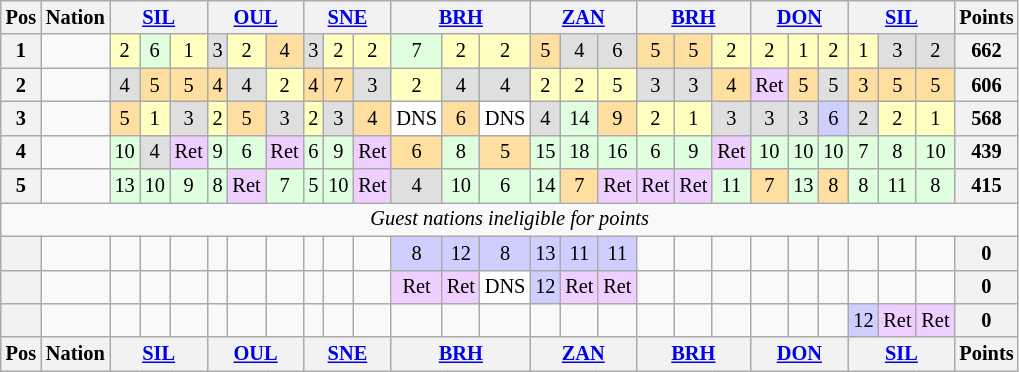<table class="wikitable" style="font-size: 85%; text-align: center;">
<tr valign="top">
<th valign="middle">Pos</th>
<th valign="middle">Nation</th>
<th colspan="3"><a href='#'>SIL</a><br></th>
<th colspan="3"><a href='#'>OUL</a><br></th>
<th colspan="3"><a href='#'>SNE</a><br></th>
<th colspan="3"><a href='#'>BRH</a><br></th>
<th colspan="3"><a href='#'>ZAN</a><br></th>
<th colspan="3"><a href='#'>BRH</a><br></th>
<th colspan="3"><a href='#'>DON</a><br></th>
<th colspan="3"><a href='#'>SIL</a><br></th>
<th valign="middle">Points</th>
</tr>
<tr>
<th>1</th>
<td align=left></td>
<td style="background:#FFFFBF;">2</td>
<td style="background:#DFFFDF;">6</td>
<td style="background:#FFFFBF;">1</td>
<td style="background:#DFDFDF;">3</td>
<td style="background:#FFFFBF;">2</td>
<td style="background:#FFDF9F;">4</td>
<td style="background:#DFDFDF;">3</td>
<td style="background:#FFFFBF;">2</td>
<td style="background:#FFFFBF;">2</td>
<td style="background:#DFFFDF;">7</td>
<td style="background:#FFFFBF;">2</td>
<td style="background:#FFFFBF;">2</td>
<td style="background:#FFDF9F;">5</td>
<td style="background:#DFDFDF;">4</td>
<td style="background:#DFDFDF;">6</td>
<td style="background:#FFDF9F;">5</td>
<td style="background:#FFDF9F;">5</td>
<td style="background:#FFFFBF;">2</td>
<td style="background:#FFFFBF;">2</td>
<td style="background:#FFFFBF;">1</td>
<td style="background:#FFFFBF;">2</td>
<td style="background:#FFFFBF;">1</td>
<td style="background:#DFDFDF;">3</td>
<td style="background:#DFDFDF;">2</td>
<th>662</th>
</tr>
<tr>
<th>2</th>
<td align=left></td>
<td style="background:#DFDFDF;">4</td>
<td style="background:#FFDF9F;">5</td>
<td style="background:#FFDF9F;">5</td>
<td style="background:#FFDF9F;">4</td>
<td style="background:#DFDFDF;">4</td>
<td style="background:#FFFFBF;">2</td>
<td style="background:#FFDF9F;">4</td>
<td style="background:#FFDF9F;">7</td>
<td style="background:#DFDFDF;">3</td>
<td style="background:#FFFFBF;">2</td>
<td style="background:#DFDFDF;">4</td>
<td style="background:#DFDFDF;">4</td>
<td style="background:#FFFFBF;">2</td>
<td style="background:#FFFFBF;">2</td>
<td style="background:#FFFFBF;">5</td>
<td style="background:#DFDFDF;">3</td>
<td style="background:#DFDFDF;">3</td>
<td style="background:#FFDF9F;">4</td>
<td style="background:#EFCFFF;">Ret</td>
<td style="background:#FFDF9F;">5</td>
<td style="background:#DFDFDF;">5</td>
<td style="background:#FFDF9F;">3</td>
<td style="background:#FFDF9F;">5</td>
<td style="background:#FFDF9F;">5</td>
<th>606</th>
</tr>
<tr>
<th>3</th>
<td align=left></td>
<td style="background:#FFDF9F;">5</td>
<td style="background:#FFFFBF;">1</td>
<td style="background:#DFDFDF;">3</td>
<td style="background:#FFFFBF;">2</td>
<td style="background:#FFDF9F;">5</td>
<td style="background:#DFDFDF;">3</td>
<td style="background:#FFFFBF;">2</td>
<td style="background:#DFDFDF;">3</td>
<td style="background:#FFDF9F;">4</td>
<td style="background:#FFFFFF;">DNS</td>
<td style="background:#FFDF9F;">6</td>
<td style="background:#FFFFFF;">DNS</td>
<td style="background:#DFDFDF;">4</td>
<td style="background:#DFFFDF;">14</td>
<td style="background:#FFDF9F;">9</td>
<td style="background:#FFFFBF;">2</td>
<td style="background:#FFFFBF;">1</td>
<td style="background:#DFDFDF;">3</td>
<td style="background:#DFDFDF;">3</td>
<td style="background:#DFDFDF;">3</td>
<td style="background:#CFCFFF;">6</td>
<td style="background:#DFDFDF;">2</td>
<td style="background:#FFFFBF;">2</td>
<td style="background:#FFFFBF;">1</td>
<th>568</th>
</tr>
<tr>
<th>4</th>
<td align=left></td>
<td style="background:#DFFFDF;">10</td>
<td style="background:#DFDFDF;">4</td>
<td style="background:#EFCFFF;">Ret</td>
<td style="background:#DFFFDF;">9</td>
<td style="background:#DFFFDF;">6</td>
<td style="background:#EFCFFF;">Ret</td>
<td style="background:#DFFFDF;">6</td>
<td style="background:#DFFFDF;">9</td>
<td style="background:#EFCFFF;">Ret</td>
<td style="background:#FFDF9F;">6</td>
<td style="background:#DFFFDF;">8</td>
<td style="background:#FFDF9F;">5</td>
<td style="background:#DFFFDF;">15</td>
<td style="background:#DFFFDF;">18</td>
<td style="background:#DFFFDF;">16</td>
<td style="background:#DFFFDF;">6</td>
<td style="background:#DFFFDF;">9</td>
<td style="background:#EFCFFF;">Ret</td>
<td style="background:#DFFFDF;">10</td>
<td style="background:#DFFFDF;">10</td>
<td style="background:#DFFFDF;">10</td>
<td style="background:#DFFFDF;">7</td>
<td style="background:#DFFFDF;">8</td>
<td style="background:#DFFFDF;">10</td>
<th>439</th>
</tr>
<tr>
<th>5</th>
<td align=left></td>
<td style="background:#DFFFDF;">13</td>
<td style="background:#DFFFDF;">10</td>
<td style="background:#DFFFDF;">9</td>
<td style="background:#DFFFDF;">8</td>
<td style="background:#EFCFFF;">Ret</td>
<td style="background:#DFFFDF;">7</td>
<td style="background:#DFFFDF;">5</td>
<td style="background:#DFFFDF;">10</td>
<td style="background:#EFCFFF;">Ret</td>
<td style="background:#DFDFDF;">4</td>
<td style="background:#DFFFDF;">10</td>
<td style="background:#DFFFDF;">6</td>
<td style="background:#DFFFDF;">14</td>
<td style="background:#FFDF9F;">7</td>
<td style="background:#EFCFFF;">Ret</td>
<td style="background:#EFCFFF;">Ret</td>
<td style="background:#EFCFFF;">Ret</td>
<td style="background:#DFFFDF;">11</td>
<td style="background:#FFDF9F;">7</td>
<td style="background:#DFFFDF;">13</td>
<td style="background:#FFDF9F;">8</td>
<td style="background:#DFFFDF;">8</td>
<td style="background:#DFFFDF;">11</td>
<td style="background:#DFFFDF;">8</td>
<th>415</th>
</tr>
<tr>
<td colspan=27 align=center><em>Guest nations ineligible for points</em></td>
</tr>
<tr>
<th></th>
<td align=left></td>
<td></td>
<td></td>
<td></td>
<td></td>
<td></td>
<td></td>
<td></td>
<td></td>
<td></td>
<td style="background:#CFCFFF;">8</td>
<td style="background:#CFCFFF;">12</td>
<td style="background:#CFCFFF;">8</td>
<td style="background:#CFCFFF;">13</td>
<td style="background:#CFCFFF;">11</td>
<td style="background:#CFCFFF;">11</td>
<td></td>
<td></td>
<td></td>
<td></td>
<td></td>
<td></td>
<td></td>
<td></td>
<td></td>
<th>0</th>
</tr>
<tr>
<th></th>
<td align=left></td>
<td></td>
<td></td>
<td></td>
<td></td>
<td></td>
<td></td>
<td></td>
<td></td>
<td></td>
<td style="background:#EFCFFF;">Ret</td>
<td style="background:#EFCFFF;">Ret</td>
<td style="background:#FFFFFF;">DNS</td>
<td style="background:#CFCFFF;">12</td>
<td style="background:#EFCFFF;">Ret</td>
<td style="background:#EFCFFF;">Ret</td>
<td></td>
<td></td>
<td></td>
<td></td>
<td></td>
<td></td>
<td></td>
<td></td>
<td></td>
<th>0</th>
</tr>
<tr>
<th></th>
<td align=left></td>
<td></td>
<td></td>
<td></td>
<td></td>
<td></td>
<td></td>
<td></td>
<td></td>
<td></td>
<td></td>
<td></td>
<td></td>
<td></td>
<td></td>
<td></td>
<td></td>
<td></td>
<td></td>
<td></td>
<td></td>
<td></td>
<td style="background:#CFCFFF;">12</td>
<td style="background:#EFCFFF;">Ret</td>
<td style="background:#EFCFFF;">Ret</td>
<th>0</th>
</tr>
<tr valign="top">
<th valign="middle">Pos</th>
<th valign="middle">Nation</th>
<th colspan="3"><a href='#'>SIL</a><br></th>
<th colspan="3"><a href='#'>OUL</a><br></th>
<th colspan="3"><a href='#'>SNE</a><br></th>
<th colspan="3"><a href='#'>BRH</a><br></th>
<th colspan="3"><a href='#'>ZAN</a><br></th>
<th colspan="3"><a href='#'>BRH</a><br></th>
<th colspan="3"><a href='#'>DON</a><br></th>
<th colspan="3"><a href='#'>SIL</a><br></th>
<th valign="middle">Points</th>
</tr>
</table>
